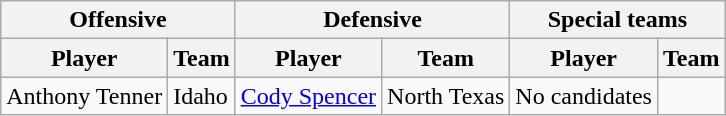<table class="wikitable">
<tr>
<th colspan="2">Offensive</th>
<th colspan="2">Defensive</th>
<th colspan="2">Special teams</th>
</tr>
<tr>
<th>Player</th>
<th>Team</th>
<th>Player</th>
<th>Team</th>
<th>Player</th>
<th>Team</th>
</tr>
<tr>
<td>Anthony Tenner</td>
<td>Idaho</td>
<td><a href='#'>Cody Spencer</a></td>
<td>North Texas</td>
<td>No candidates</td>
<td></td>
</tr>
</table>
